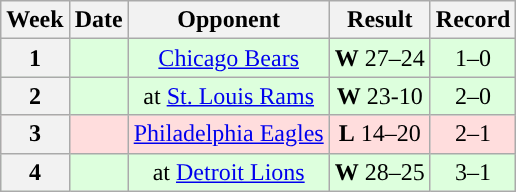<table class="wikitable" style="text-align:center">
<tr>
<th>Week</th>
<th>Date</th>
<th>Opponent</th>
<th>Result</th>
<th>Record</th>
</tr>
<tr style="background:#dfd;">
<th>1</th>
<td></td>
<td><a href='#'>Chicago Bears</a></td>
<td><strong>W</strong> 27–24</td>
<td>1–0</td>
</tr>
<tr style="background:#dfd;">
<th>2</th>
<td></td>
<td>at <a href='#'>St. Louis Rams</a></td>
<td><strong>W</strong> 23-10</td>
<td>2–0</td>
</tr>
<tr style="background:#fdd;">
<th>3</th>
<td></td>
<td><a href='#'>Philadelphia Eagles</a></td>
<td><strong>L</strong> 14–20</td>
<td>2–1</td>
</tr>
<tr style="background:#dfd;">
<th>4</th>
<td></td>
<td>at <a href='#'>Detroit Lions</a></td>
<td><strong>W</strong> 28–25</td>
<td>3–1</td>
</tr>
</table>
